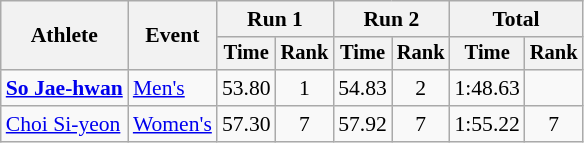<table class="wikitable" style="font-size:90%">
<tr>
<th rowspan="2">Athlete</th>
<th rowspan="2">Event</th>
<th colspan="2">Run 1</th>
<th colspan="2">Run 2</th>
<th colspan="2">Total</th>
</tr>
<tr style="font-size:95%">
<th>Time</th>
<th>Rank</th>
<th>Time</th>
<th>Rank</th>
<th>Time</th>
<th>Rank</th>
</tr>
<tr align=center>
<td align=left><strong><a href='#'>So Jae-hwan</a></strong></td>
<td align=left><a href='#'>Men's</a></td>
<td>53.80</td>
<td>1</td>
<td>54.83</td>
<td>2</td>
<td>1:48.63</td>
<td></td>
</tr>
<tr align=center>
<td align=left><a href='#'>Choi Si-yeon</a></td>
<td align=left><a href='#'>Women's</a></td>
<td>57.30</td>
<td>7</td>
<td>57.92</td>
<td>7</td>
<td>1:55.22</td>
<td>7</td>
</tr>
</table>
